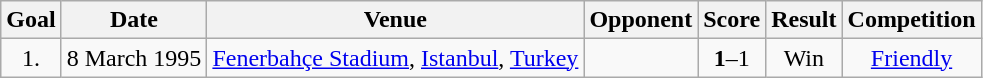<table class="wikitable" style="text-align: center">
<tr>
<th>Goal</th>
<th>Date</th>
<th>Venue</th>
<th>Opponent</th>
<th>Score</th>
<th>Result</th>
<th>Competition</th>
</tr>
<tr>
<td>1.</td>
<td>8 March 1995</td>
<td><a href='#'>Fenerbahçe Stadium</a>, <a href='#'>Istanbul</a>, <a href='#'>Turkey</a></td>
<td></td>
<td><strong>1</strong>–1</td>
<td>Win</td>
<td><a href='#'>Friendly</a></td>
</tr>
</table>
